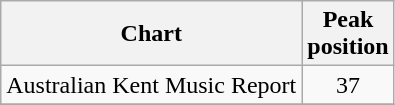<table class="wikitable">
<tr>
<th>Chart</th>
<th>Peak<br>position</th>
</tr>
<tr>
<td>Australian Kent Music Report</td>
<td align="center">37</td>
</tr>
<tr>
</tr>
</table>
